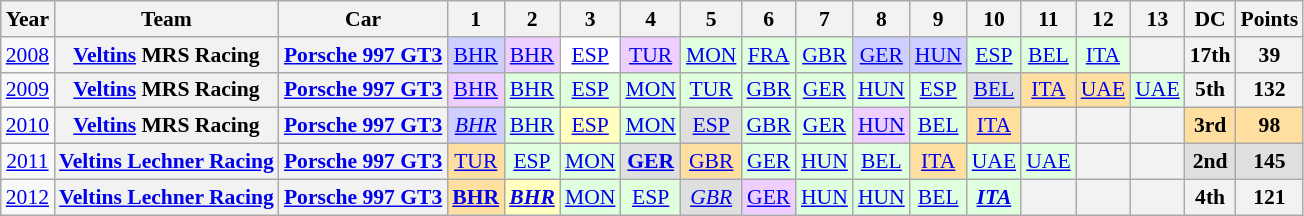<table class="wikitable" style="text-align:center; font-size:90%">
<tr>
<th>Year</th>
<th>Team</th>
<th>Car</th>
<th>1</th>
<th>2</th>
<th>3</th>
<th>4</th>
<th>5</th>
<th>6</th>
<th>7</th>
<th>8</th>
<th>9</th>
<th>10</th>
<th>11</th>
<th>12</th>
<th>13</th>
<th>DC</th>
<th>Points</th>
</tr>
<tr>
<td><a href='#'>2008</a></td>
<th><a href='#'>Veltins</a> MRS Racing</th>
<th><a href='#'>Porsche 997 GT3</a></th>
<td style="background:#CFCFFF;"><a href='#'>BHR</a><br></td>
<td style="background:#EFCFFF;"><a href='#'>BHR</a><br></td>
<td style="background:#FFFFFF;"><a href='#'>ESP</a><br></td>
<td style="background:#EFCFFF;"><a href='#'>TUR</a><br></td>
<td style="background:#DFFFDF;"><a href='#'>MON</a><br></td>
<td style="background:#DFFFDF;"><a href='#'>FRA</a><br></td>
<td style="background:#DFFFDF;"><a href='#'>GBR</a><br></td>
<td style="background:#CFCFFF;"><a href='#'>GER</a><br></td>
<td style="background:#CFCFFF;"><a href='#'>HUN</a><br></td>
<td style="background:#DFFFDF;"><a href='#'>ESP</a><br></td>
<td style="background:#DFFFDF;"><a href='#'>BEL</a><br></td>
<td style="background:#DFFFDF;"><a href='#'>ITA</a><br></td>
<th></th>
<th>17th</th>
<th>39</th>
</tr>
<tr>
<td><a href='#'>2009</a></td>
<th><a href='#'>Veltins</a> MRS Racing</th>
<th><a href='#'>Porsche 997 GT3</a></th>
<td style="background:#EFCFFF;"><a href='#'>BHR</a><br></td>
<td style="background:#DFFFDF;"><a href='#'>BHR</a><br></td>
<td style="background:#DFFFDF;"><a href='#'>ESP</a><br></td>
<td style="background:#DFFFDF;"><a href='#'>MON</a><br></td>
<td style="background:#DFFFDF;"><a href='#'>TUR</a><br></td>
<td style="background:#DFFFDF;"><a href='#'>GBR</a><br></td>
<td style="background:#DFFFDF;"><a href='#'>GER</a><br></td>
<td style="background:#DFFFDF;"><a href='#'>HUN</a><br></td>
<td style="background:#DFFFDF;"><a href='#'>ESP</a><br></td>
<td style="background:#DFDFDF;"><a href='#'>BEL</a><br></td>
<td style="background:#FFDF9F;"><a href='#'>ITA</a><br></td>
<td style="background:#FFDF9F;"><a href='#'>UAE</a><br></td>
<td style="background:#DFFFDF;"><a href='#'>UAE</a><br></td>
<th>5th</th>
<th>132</th>
</tr>
<tr>
<td><a href='#'>2010</a></td>
<th><a href='#'>Veltins</a> MRS Racing</th>
<th><a href='#'>Porsche 997 GT3</a></th>
<td style="background:#CFCFFF;"><em><a href='#'>BHR</a></em><br></td>
<td style="background:#DFFFDF;"><a href='#'>BHR</a><br></td>
<td style="background:#FFFFBF;"><a href='#'>ESP</a><br></td>
<td style="background:#DFFFDF;"><a href='#'>MON</a><br></td>
<td style="background:#DFDFDF;"><a href='#'>ESP</a><br></td>
<td style="background:#DFFFDF;"><a href='#'>GBR</a><br></td>
<td style="background:#DFFFDF;"><a href='#'>GER</a><br></td>
<td style="background:#EFCFFF;"><a href='#'>HUN</a><br></td>
<td style="background:#DFFFDF;"><a href='#'>BEL</a><br></td>
<td style="background:#FFDF9F;"><a href='#'>ITA</a><br></td>
<th></th>
<th></th>
<th></th>
<td style="background:#FFDF9F;"><strong>3rd</strong></td>
<td style="background:#FFDF9F;"><strong>98</strong></td>
</tr>
<tr>
<td><a href='#'>2011</a></td>
<th><a href='#'>Veltins Lechner Racing</a></th>
<th><a href='#'>Porsche 997 GT3</a></th>
<td style="background:#FFDF9F;"><a href='#'>TUR</a><br></td>
<td style="background:#DFFFDF;"><a href='#'>ESP</a><br></td>
<td style="background:#DFFFDF;"><a href='#'>MON</a><br></td>
<td style="background:#DFDFDF;"><strong><a href='#'>GER</a></strong><br></td>
<td style="background:#FFDF9F;"><a href='#'>GBR</a><br></td>
<td style="background:#DFFFDF;"><a href='#'>GER</a><br></td>
<td style="background:#DFFFDF;"><a href='#'>HUN</a><br></td>
<td style="background:#DFFFDF;"><a href='#'>BEL</a><br></td>
<td style="background:#FFDF9F;"><a href='#'>ITA</a><br></td>
<td style="background:#DFFFDF;"><a href='#'>UAE</a><br></td>
<td style="background:#DFFFDF;"><a href='#'>UAE</a><br></td>
<th></th>
<th></th>
<td style="background:#DFDFDF;"><strong>2nd</strong></td>
<td style="background:#DFDFDF;"><strong>145</strong></td>
</tr>
<tr>
<td><a href='#'>2012</a></td>
<th><a href='#'>Veltins Lechner Racing</a></th>
<th><a href='#'>Porsche 997 GT3</a></th>
<td style="background:#FFDF9F;"><strong><a href='#'>BHR</a></strong><br></td>
<td style="background:#FFFFBF;"><strong><em><a href='#'>BHR</a></em></strong><br></td>
<td style="background:#DFFFDF;"><a href='#'>MON</a><br></td>
<td style="background:#DFFFDF;"><a href='#'>ESP</a><br></td>
<td style="background:#DFDFDF;"><em><a href='#'>GBR</a></em><br></td>
<td style="background:#EFCFFF;"><a href='#'>GER</a><br></td>
<td style="background:#DFFFDF;"><a href='#'>HUN</a><br></td>
<td style="background:#DFFFDF;"><a href='#'>HUN</a><br></td>
<td style="background:#DFFFDF;"><a href='#'>BEL</a><br></td>
<td style="background:#DFFFDF;"><strong><em><a href='#'>ITA</a></em></strong><br></td>
<th></th>
<th></th>
<th></th>
<th>4th</th>
<th>121</th>
</tr>
</table>
